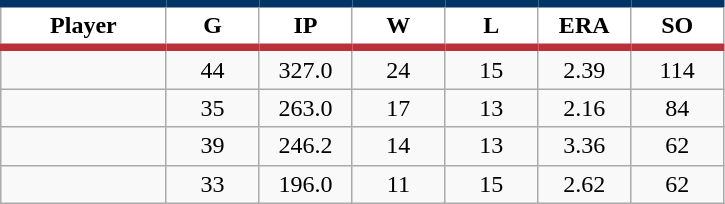<table class="wikitable sortable">
<tr>
<th style="background:#FFFFFF; border-top:#023465 5px solid; border-bottom:#ba313c 5px solid;" width="16%">Player</th>
<th style="background:#FFFFFF; border-top:#023465 5px solid; border-bottom:#ba313c 5px solid;" width="9%">G</th>
<th style="background:#FFFFFF; border-top:#023465 5px solid; border-bottom:#ba313c 5px solid;" width="9%">IP</th>
<th style="background:#FFFFFF; border-top:#023465 5px solid; border-bottom:#ba313c 5px solid;" width="9%">W</th>
<th style="background:#FFFFFF; border-top:#023465 5px solid; border-bottom:#ba313c 5px solid;" width="9%">L</th>
<th style="background:#FFFFFF; border-top:#023465 5px solid; border-bottom:#ba313c 5px solid;" width="9%">ERA</th>
<th style="background:#FFFFFF; border-top:#023465 5px solid; border-bottom:#ba313c 5px solid;" width="9%">SO</th>
</tr>
<tr align="center">
<td></td>
<td>44</td>
<td>327.0</td>
<td>24</td>
<td>15</td>
<td>2.39</td>
<td>114</td>
</tr>
<tr align="center">
<td></td>
<td>35</td>
<td>263.0</td>
<td>17</td>
<td>13</td>
<td>2.16</td>
<td>84</td>
</tr>
<tr align="center">
<td></td>
<td>39</td>
<td>246.2</td>
<td>14</td>
<td>13</td>
<td>3.36</td>
<td>62</td>
</tr>
<tr align="center">
<td></td>
<td>33</td>
<td>196.0</td>
<td>11</td>
<td>15</td>
<td>2.62</td>
<td>62</td>
</tr>
</table>
